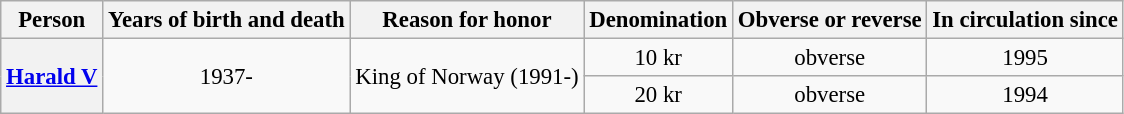<table class="wikitable" style="font-size:95%; text-align:center;">
<tr>
<th>Person</th>
<th>Years of birth and death</th>
<th>Reason for honor</th>
<th>Denomination</th>
<th>Obverse or reverse</th>
<th>In circulation since</th>
</tr>
<tr>
<th rowspan="2"><a href='#'>Harald V</a></th>
<td rowspan="2">1937-</td>
<td rowspan="2">King of Norway (1991-)</td>
<td>10 kr</td>
<td>obverse</td>
<td>1995</td>
</tr>
<tr>
<td>20 kr</td>
<td>obverse</td>
<td>1994</td>
</tr>
</table>
